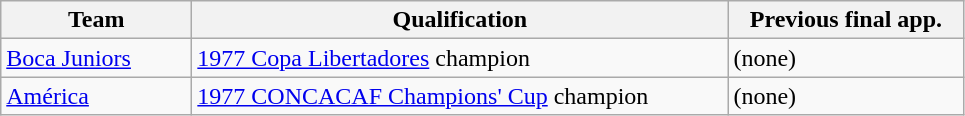<table class="wikitable">
<tr>
<th width=120px>Team</th>
<th width=350px>Qualification</th>
<th width=150px>Previous final app.</th>
</tr>
<tr>
<td> <a href='#'>Boca Juniors</a></td>
<td><a href='#'>1977 Copa Libertadores</a> champion</td>
<td>(none)</td>
</tr>
<tr>
<td> <a href='#'>América</a></td>
<td><a href='#'>1977 CONCACAF Champions' Cup</a> champion</td>
<td>(none)</td>
</tr>
</table>
